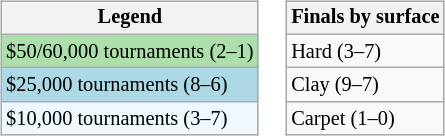<table>
<tr valign=top>
<td><br><table class=wikitable style="font-size:85%">
<tr>
<th>Legend</th>
</tr>
<tr style="background:#addfad;">
<td>$50/60,000 tournaments (2–1)</td>
</tr>
<tr style="background:lightblue;">
<td>$25,000 tournaments (8–6)</td>
</tr>
<tr style="background:#f0f8ff;">
<td>$10,000 tournaments (3–7)</td>
</tr>
</table>
</td>
<td><br><table class=wikitable style="font-size:85%">
<tr>
<th>Finals by surface</th>
</tr>
<tr>
<td>Hard (3–7)</td>
</tr>
<tr>
<td>Clay (9–7)</td>
</tr>
<tr>
<td>Carpet (1–0)</td>
</tr>
</table>
</td>
</tr>
</table>
